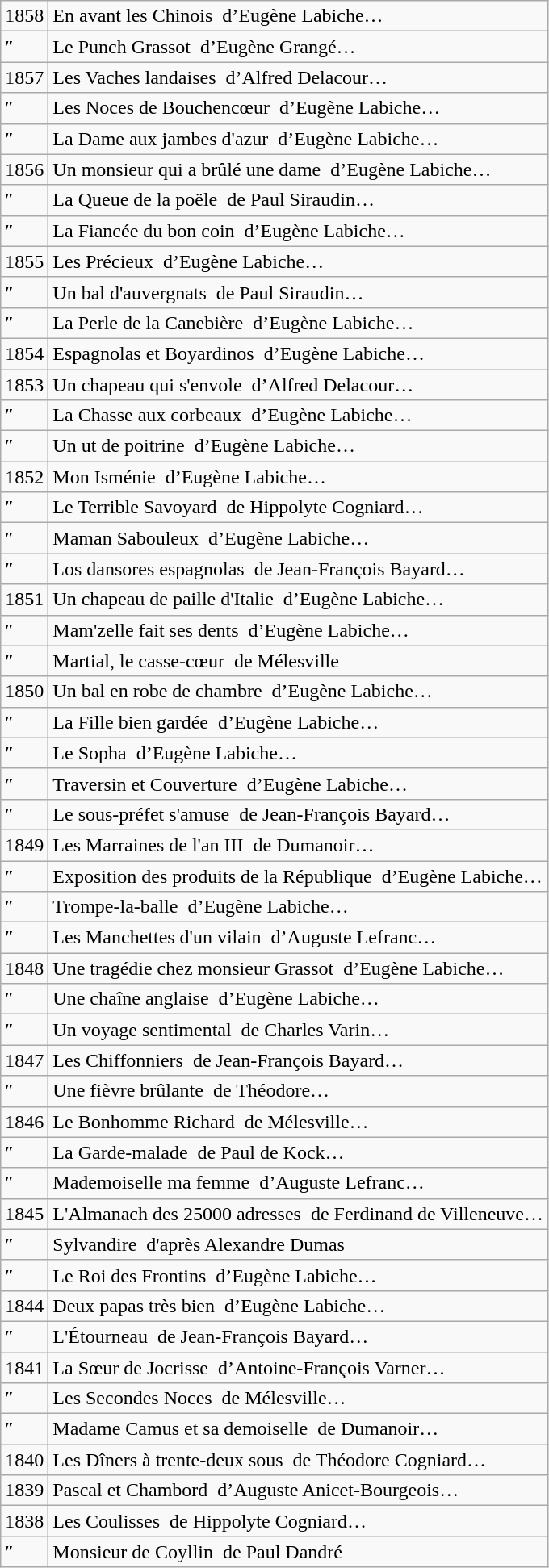<table class="wikitable">
<tr>
<td>1858</td>
<td>En avant les Chinois d’Eugène Labiche…</td>
</tr>
<tr>
<td>″</td>
<td>Le Punch Grassot d’Eugène Grangé…</td>
</tr>
<tr>
<td>1857</td>
<td>Les Vaches landaises d’Alfred Delacour…</td>
</tr>
<tr>
<td>″</td>
<td>Les Noces de Bouchencœur d’Eugène Labiche…</td>
</tr>
<tr>
<td>″</td>
<td>La Dame aux jambes d'azur d’Eugène Labiche…</td>
</tr>
<tr>
<td>1856</td>
<td>Un monsieur qui a brûlé une dame d’Eugène Labiche…</td>
</tr>
<tr>
<td>″</td>
<td>La Queue de la poële de Paul Siraudin…</td>
</tr>
<tr>
<td>″</td>
<td>La Fiancée du bon coin d’Eugène Labiche…</td>
</tr>
<tr>
<td>1855</td>
<td>Les Précieux d’Eugène Labiche…</td>
</tr>
<tr>
<td>″</td>
<td>Un bal d'auvergnats de Paul Siraudin…</td>
</tr>
<tr>
<td>″</td>
<td>La Perle de la Canebière d’Eugène Labiche…</td>
</tr>
<tr>
<td>1854</td>
<td>Espagnolas et Boyardinos d’Eugène Labiche…</td>
</tr>
<tr>
<td>1853</td>
<td>Un chapeau qui s'envole d’Alfred Delacour…</td>
</tr>
<tr>
<td>″</td>
<td>La Chasse aux corbeaux d’Eugène Labiche…</td>
</tr>
<tr>
<td>″</td>
<td>Un ut de poitrine d’Eugène Labiche…</td>
</tr>
<tr>
<td>1852</td>
<td>Mon Isménie d’Eugène Labiche…</td>
</tr>
<tr>
<td>″</td>
<td>Le Terrible Savoyard de Hippolyte Cogniard…</td>
</tr>
<tr>
<td>″</td>
<td>Maman Sabouleux d’Eugène Labiche…</td>
</tr>
<tr>
<td>″</td>
<td>Los dansores espagnolas de Jean-François Bayard…</td>
</tr>
<tr>
<td>1851</td>
<td>Un chapeau de paille d'Italie d’Eugène Labiche…</td>
</tr>
<tr>
<td>″</td>
<td>Mam'zelle fait ses dents d’Eugène Labiche…</td>
</tr>
<tr>
<td>″</td>
<td>Martial, le casse-cœur de Mélesville</td>
</tr>
<tr>
<td>1850</td>
<td>Un bal en robe de chambre d’Eugène Labiche…</td>
</tr>
<tr>
<td>″</td>
<td>La Fille bien gardée d’Eugène Labiche…</td>
</tr>
<tr>
<td>″</td>
<td>Le Sopha d’Eugène Labiche…</td>
</tr>
<tr>
<td>″</td>
<td>Traversin et Couverture d’Eugène Labiche…</td>
</tr>
<tr>
<td>″</td>
<td>Le sous-préfet s'amuse de Jean-François Bayard…</td>
</tr>
<tr>
<td>1849</td>
<td>Les Marraines de l'an III de Dumanoir…</td>
</tr>
<tr>
<td>″</td>
<td>Exposition des produits de la République d’Eugène Labiche…</td>
</tr>
<tr>
<td>″</td>
<td>Trompe-la-balle d’Eugène Labiche…</td>
</tr>
<tr>
<td>″</td>
<td>Les Manchettes d'un vilain d’Auguste Lefranc…</td>
</tr>
<tr>
<td>1848</td>
<td>Une tragédie chez monsieur Grassot d’Eugène Labiche…</td>
</tr>
<tr>
<td>″</td>
<td>Une chaîne anglaise d’Eugène Labiche…</td>
</tr>
<tr>
<td>″</td>
<td>Un voyage sentimental de Charles Varin…</td>
</tr>
<tr>
<td>1847</td>
<td>Les Chiffonniers de Jean-François Bayard…</td>
</tr>
<tr>
<td>″</td>
<td>Une fièvre brûlante de Théodore…</td>
</tr>
<tr>
<td>1846</td>
<td>Le Bonhomme Richard de Mélesville…</td>
</tr>
<tr>
<td>″</td>
<td>La Garde-malade de Paul de Kock…</td>
</tr>
<tr>
<td>″</td>
<td>Mademoiselle ma femme d’Auguste Lefranc…</td>
</tr>
<tr>
<td>1845</td>
<td>L'Almanach des 25000 adresses de Ferdinand de Villeneuve…</td>
</tr>
<tr>
<td>″</td>
<td>Sylvandire d'après Alexandre Dumas</td>
</tr>
<tr>
<td>″</td>
<td>Le Roi des Frontins d’Eugène Labiche…</td>
</tr>
<tr>
<td>1844</td>
<td>Deux papas très bien d’Eugène Labiche…</td>
</tr>
<tr>
<td>″</td>
<td>L'Étourneau de Jean-François Bayard…</td>
</tr>
<tr>
<td>1841</td>
<td>La Sœur de Jocrisse d’Antoine-François Varner…</td>
</tr>
<tr>
<td>″</td>
<td>Les Secondes Noces de Mélesville…</td>
</tr>
<tr>
<td>″</td>
<td>Madame Camus et sa demoiselle de Dumanoir…</td>
</tr>
<tr>
<td>1840</td>
<td>Les Dîners à trente-deux sous de Théodore Cogniard…</td>
</tr>
<tr>
<td>1839</td>
<td>Pascal et Chambord d’Auguste Anicet-Bourgeois…</td>
</tr>
<tr>
<td>1838</td>
<td>Les Coulisses de Hippolyte Cogniard…</td>
</tr>
<tr>
<td>″</td>
<td>Monsieur de Coyllin de Paul Dandré</td>
</tr>
</table>
